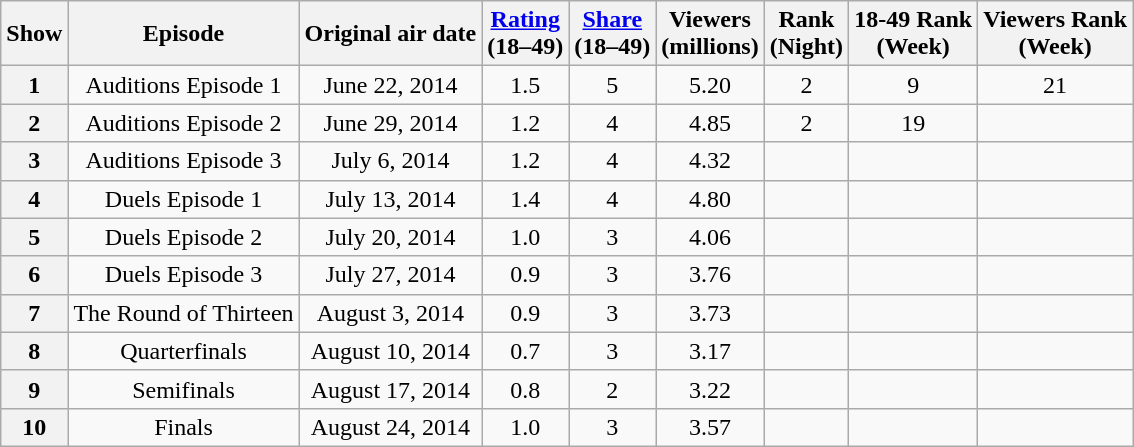<table class="wikitable" style="text-align:center">
<tr>
<th>Show</th>
<th>Episode</th>
<th>Original air date</th>
<th><a href='#'>Rating</a><br>(18–49)</th>
<th><a href='#'>Share</a><br>(18–49)</th>
<th>Viewers<br>(millions)</th>
<th>Rank<br>(Night)</th>
<th>18-49 Rank<br>(Week)</th>
<th>Viewers Rank<br>(Week)</th>
</tr>
<tr>
<th>1</th>
<td style="text-align:center;">Auditions Episode 1</td>
<td>June 22, 2014</td>
<td>1.5</td>
<td>5</td>
<td>5.20</td>
<td>2</td>
<td>9</td>
<td>21</td>
</tr>
<tr>
<th>2</th>
<td style="text-align:center;">Auditions Episode 2</td>
<td>June 29, 2014</td>
<td>1.2</td>
<td>4</td>
<td>4.85</td>
<td>2</td>
<td>19</td>
<td></td>
</tr>
<tr>
<th>3</th>
<td style="text-align:center;">Auditions Episode 3</td>
<td>July 6, 2014</td>
<td>1.2</td>
<td>4</td>
<td>4.32</td>
<td></td>
<td></td>
<td></td>
</tr>
<tr>
<th>4</th>
<td style="text-align:center;">Duels Episode 1</td>
<td>July 13, 2014</td>
<td>1.4</td>
<td>4</td>
<td>4.80</td>
<td></td>
<td></td>
<td></td>
</tr>
<tr>
<th>5</th>
<td style="text-align:center;">Duels Episode 2</td>
<td>July 20, 2014</td>
<td>1.0</td>
<td>3</td>
<td>4.06</td>
<td></td>
<td></td>
<td></td>
</tr>
<tr>
<th>6</th>
<td style="text-align:center;">Duels Episode 3</td>
<td>July 27, 2014</td>
<td>0.9</td>
<td>3</td>
<td>3.76</td>
<td></td>
<td></td>
<td></td>
</tr>
<tr>
<th>7</th>
<td style="text-align:center;">The Round of Thirteen</td>
<td>August 3, 2014</td>
<td>0.9</td>
<td>3</td>
<td>3.73</td>
<td></td>
<td></td>
<td></td>
</tr>
<tr>
<th>8</th>
<td style="text-align:center;">Quarterfinals</td>
<td>August 10, 2014</td>
<td>0.7</td>
<td>3</td>
<td>3.17</td>
<td></td>
<td></td>
<td></td>
</tr>
<tr>
<th>9</th>
<td style="text-align:center;">Semifinals</td>
<td>August 17, 2014</td>
<td>0.8</td>
<td>2</td>
<td>3.22</td>
<td></td>
<td></td>
<td></td>
</tr>
<tr>
<th>10</th>
<td style="text-align:center;">Finals</td>
<td>August 24, 2014</td>
<td>1.0</td>
<td>3</td>
<td>3.57</td>
<td></td>
<td></td>
<td></td>
</tr>
</table>
